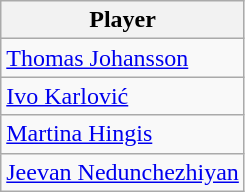<table class="wikitable">
<tr>
<th>Player</th>
</tr>
<tr>
<td> <a href='#'>Thomas Johansson</a></td>
</tr>
<tr>
<td> <a href='#'>Ivo Karlović</a></td>
</tr>
<tr>
<td> <a href='#'>Martina Hingis</a></td>
</tr>
<tr>
<td> <a href='#'>Jeevan Nedunchezhiyan</a></td>
</tr>
</table>
